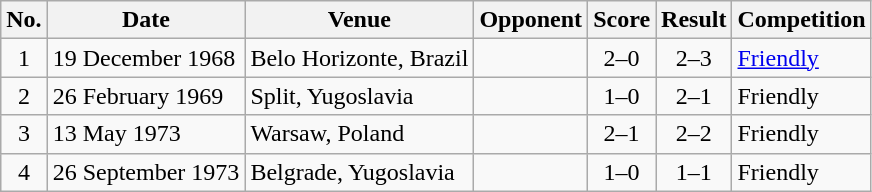<table class="wikitable">
<tr>
<th>No.</th>
<th>Date</th>
<th>Venue</th>
<th>Opponent</th>
<th>Score</th>
<th>Result</th>
<th>Competition</th>
</tr>
<tr>
<td align="center">1</td>
<td>19 December 1968</td>
<td>Belo Horizonte, Brazil</td>
<td></td>
<td align="center">2–0</td>
<td align="center">2–3</td>
<td><a href='#'>Friendly</a></td>
</tr>
<tr>
<td align="center">2</td>
<td>26 February 1969</td>
<td>Split, Yugoslavia</td>
<td></td>
<td align="center">1–0</td>
<td align="center">2–1</td>
<td>Friendly</td>
</tr>
<tr>
<td align="center">3</td>
<td>13 May 1973</td>
<td>Warsaw, Poland</td>
<td></td>
<td align="center">2–1</td>
<td align="center">2–2</td>
<td>Friendly</td>
</tr>
<tr>
<td align="center">4</td>
<td>26 September 1973</td>
<td>Belgrade, Yugoslavia</td>
<td></td>
<td align="center">1–0</td>
<td align="center">1–1</td>
<td>Friendly</td>
</tr>
</table>
